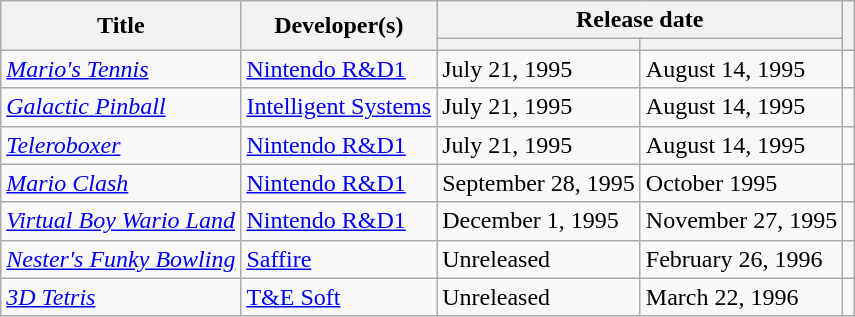<table class="wikitable plainrowheaders sortable">
<tr>
<th rowspan="2">Title</th>
<th rowspan="2">Developer(s)</th>
<th colspan="2">Release date</th>
<th rowspan="2" class="unsortable"></th>
</tr>
<tr>
<th data-sort-type="date"></th>
<th data-sort-type="date"></th>
</tr>
<tr>
<td><em><a href='#'>Mario's Tennis</a></em></td>
<td><a href='#'>Nintendo R&D1</a></td>
<td>July 21, 1995</td>
<td>August 14, 1995</td>
<td></td>
</tr>
<tr>
<td><em><a href='#'>Galactic Pinball</a></em></td>
<td><a href='#'>Intelligent Systems</a></td>
<td>July 21, 1995</td>
<td>August 14, 1995</td>
<td></td>
</tr>
<tr>
<td><em><a href='#'>Teleroboxer</a></em></td>
<td><a href='#'>Nintendo R&D1</a></td>
<td>July 21, 1995</td>
<td>August 14, 1995</td>
<td></td>
</tr>
<tr>
<td><em><a href='#'>Mario Clash</a></em></td>
<td><a href='#'>Nintendo R&D1</a></td>
<td>September 28, 1995</td>
<td>October 1995</td>
<td></td>
</tr>
<tr>
<td><em><a href='#'>Virtual Boy Wario Land</a></em></td>
<td><a href='#'>Nintendo R&D1</a></td>
<td>December 1, 1995</td>
<td>November 27, 1995</td>
<td></td>
</tr>
<tr>
<td><em><a href='#'>Nester's Funky Bowling</a></em></td>
<td><a href='#'>Saffire</a></td>
<td>Unreleased</td>
<td>February 26, 1996</td>
<td></td>
</tr>
<tr>
<td><em><a href='#'>3D Tetris</a></em></td>
<td><a href='#'>T&E Soft</a></td>
<td>Unreleased</td>
<td>March 22, 1996</td>
<td></td>
</tr>
</table>
